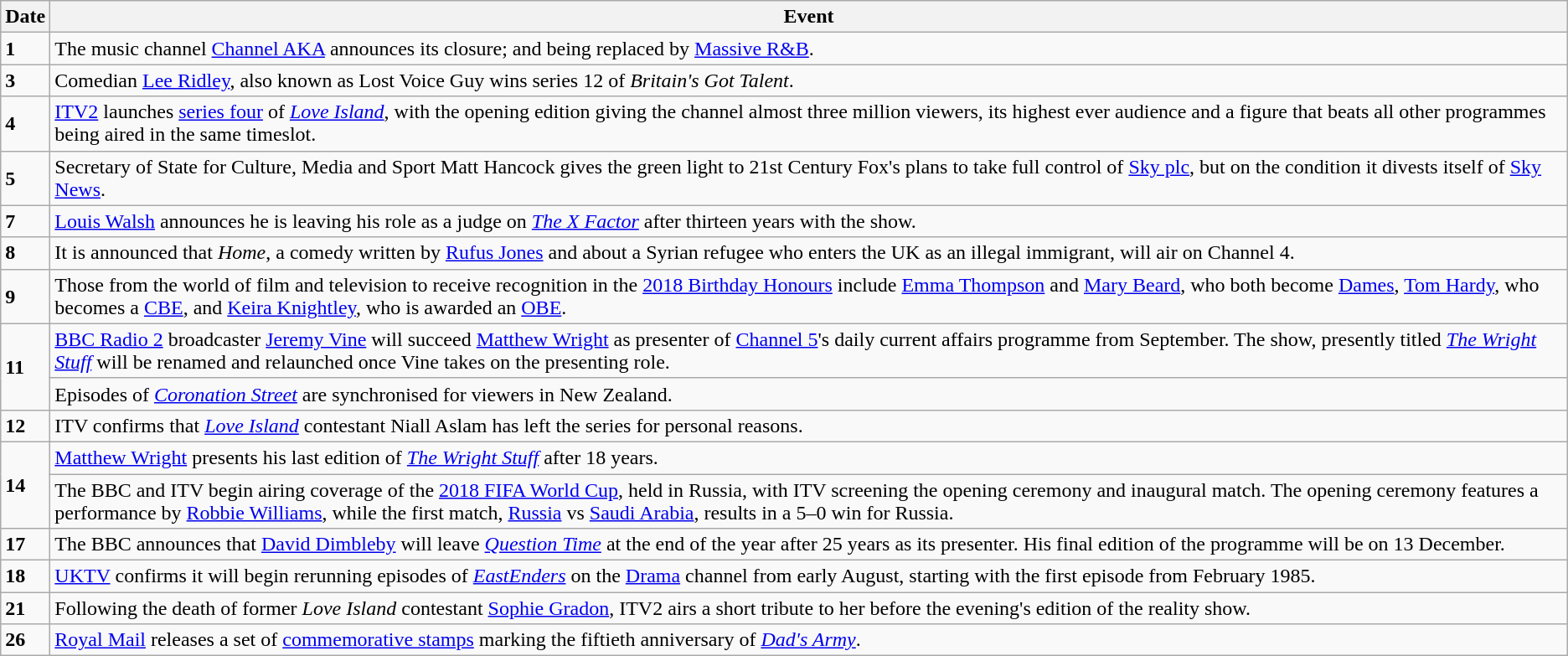<table class="wikitable">
<tr>
<th>Date</th>
<th>Event</th>
</tr>
<tr>
<td><strong>1</strong></td>
<td>The music channel <a href='#'>Channel AKA</a> announces its closure; and being replaced by <a href='#'>Massive R&B</a>.</td>
</tr>
<tr>
<td><strong>3</strong></td>
<td>Comedian <a href='#'>Lee Ridley</a>, also known as Lost Voice Guy wins series 12 of <em>Britain's Got Talent</em>.</td>
</tr>
<tr>
<td><strong>4</strong></td>
<td><a href='#'>ITV2</a> launches <a href='#'>series four</a> of <em><a href='#'>Love Island</a></em>, with the opening edition giving the channel almost three million viewers, its highest ever audience and a figure that beats all other programmes being aired in the same timeslot.</td>
</tr>
<tr>
<td><strong>5</strong></td>
<td>Secretary of State for Culture, Media and Sport Matt Hancock gives the green light to 21st Century Fox's plans to take full control of <a href='#'>Sky plc</a>, but on the condition it divests itself of <a href='#'>Sky News</a>.</td>
</tr>
<tr>
<td><strong>7</strong></td>
<td><a href='#'>Louis Walsh</a> announces he is leaving his role as a judge on <em><a href='#'>The X Factor</a></em> after thirteen years with the show.</td>
</tr>
<tr>
<td><strong>8</strong></td>
<td>It is announced that <em>Home</em>, a comedy written by <a href='#'>Rufus Jones</a> and about a Syrian refugee who enters the UK as an illegal immigrant, will air on Channel 4.</td>
</tr>
<tr>
<td><strong>9</strong></td>
<td>Those from the world of film and television to receive recognition in the <a href='#'>2018 Birthday Honours</a> include <a href='#'>Emma Thompson</a> and <a href='#'>Mary Beard</a>, who both become <a href='#'>Dames</a>, <a href='#'>Tom Hardy</a>, who becomes a <a href='#'>CBE</a>, and <a href='#'>Keira Knightley</a>, who is awarded an <a href='#'>OBE</a>.</td>
</tr>
<tr>
<td rowspan=2><strong>11</strong></td>
<td><a href='#'>BBC Radio 2</a> broadcaster <a href='#'>Jeremy Vine</a> will succeed <a href='#'>Matthew Wright</a> as presenter of <a href='#'>Channel 5</a>'s daily current affairs programme from September. The show, presently titled <em><a href='#'>The Wright Stuff</a></em> will be renamed and relaunched once Vine takes on the presenting role.</td>
</tr>
<tr>
<td>Episodes of <em><a href='#'>Coronation Street</a></em> are synchronised for viewers in New Zealand.</td>
</tr>
<tr>
<td><strong>12</strong></td>
<td>ITV confirms that <em><a href='#'>Love Island</a></em> contestant Niall Aslam has left the series for personal reasons.</td>
</tr>
<tr>
<td rowspan=2><strong>14</strong></td>
<td><a href='#'>Matthew Wright</a> presents his last edition of <em><a href='#'>The Wright Stuff</a></em> after 18 years.</td>
</tr>
<tr>
<td>The BBC and ITV begin airing coverage of the <a href='#'>2018 FIFA World Cup</a>, held in Russia, with ITV screening the opening ceremony and inaugural match. The opening ceremony features a performance by <a href='#'>Robbie Williams</a>, while the first match, <a href='#'>Russia</a> vs <a href='#'>Saudi Arabia</a>, results in a 5–0 win for Russia.</td>
</tr>
<tr>
<td><strong>17</strong></td>
<td>The BBC announces that <a href='#'>David Dimbleby</a> will leave <em><a href='#'>Question Time</a></em> at the end of the year after 25 years as its presenter. His final edition of the programme will be on 13 December.</td>
</tr>
<tr>
<td><strong>18</strong></td>
<td><a href='#'>UKTV</a> confirms it will begin rerunning episodes of <em><a href='#'>EastEnders</a></em> on the <a href='#'>Drama</a> channel from early August, starting with the first episode from February 1985.</td>
</tr>
<tr>
<td><strong>21</strong></td>
<td>Following the death of former <em>Love Island</em> contestant <a href='#'>Sophie Gradon</a>, ITV2 airs a short tribute to her before the evening's edition of the reality show.</td>
</tr>
<tr>
<td><strong>26</strong></td>
<td><a href='#'>Royal Mail</a> releases a set of <a href='#'>commemorative stamps</a> marking the fiftieth anniversary of <em><a href='#'>Dad's Army</a></em>.</td>
</tr>
</table>
